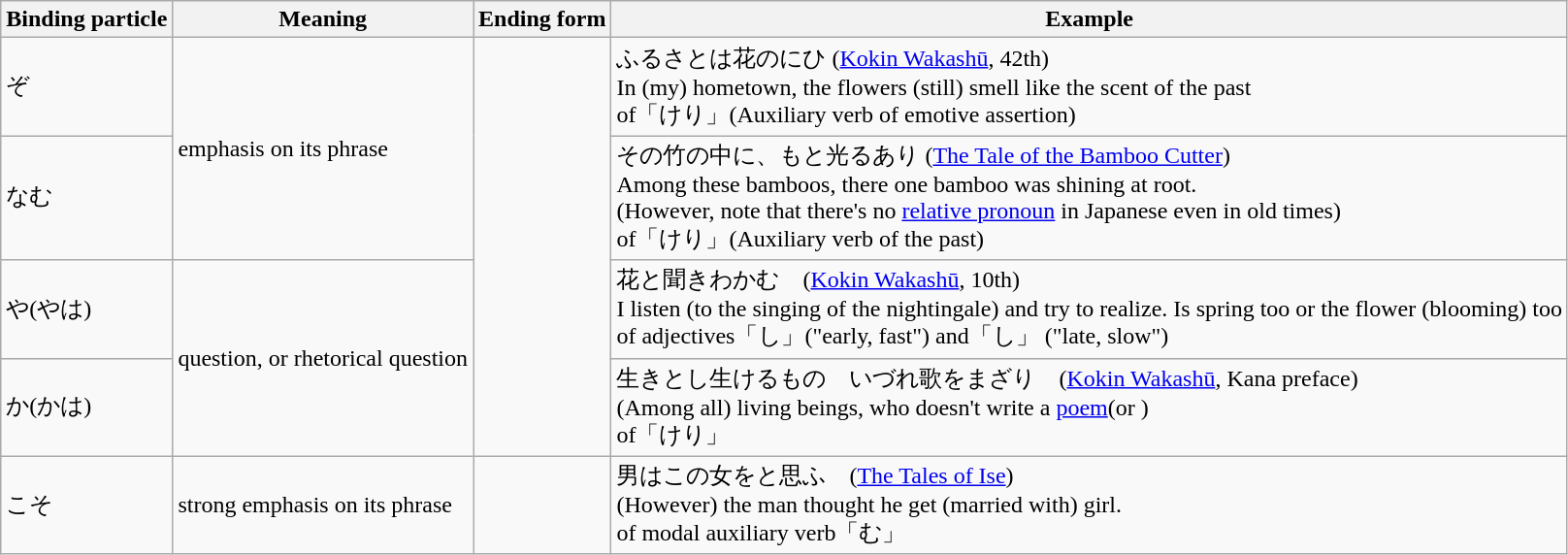<table class="wikitable">
<tr>
<th>Binding particle</th>
<th>Meaning</th>
<th>Ending form</th>
<th>Example</th>
</tr>
<tr>
<td><span>ぞ</span></td>
<td rowspan="2">emphasis on its phrase</td>
<td rowspan="4"></td>
<td><span>ふるさとは花のにひ</span> (<a href='#'>Kokin Wakashū</a>, 42th)<br>In (my) hometown, the flowers (still) smell <span></span> like the scent of the past<span></span><br> of「<span>けり</span>」(Auxiliary verb of emotive assertion)</td>
</tr>
<tr>
<td><span>なむ</span></td>
<td><span>その竹の中に、もと光るあり</span> (<a href='#'>The Tale of the Bamboo Cutter</a>)<br>Among these bamboos, there  one bamboo  was shining at root.<br>(However, note that there's no <a href='#'>relative pronoun</a> in Japanese even in old times)<br> of「<span>けり</span>」(Auxiliary verb of the past)</td>
</tr>
<tr>
<td><span>や(やは)</span></td>
<td rowspan="2">question, or rhetorical question</td>
<td><span>花と聞きわかむ</span>　(<a href='#'>Kokin Wakashū</a>, 10th)<br>I listen (to the singing of the nightingale) and try to realize. Is spring too  or the flower (blooming) too <br> of adjectives「<span>し</span>」("early, fast") and「<span>し</span>」 ("late, slow")</td>
</tr>
<tr>
<td><span>か(かは)</span></td>
<td><span>生きとし生けるもの　いづれ歌をまざり</span>　(<a href='#'>Kokin Wakashū</a>, Kana preface)<br>(Among all) living beings, who doesn't write a <a href='#'>poem</a>(or )<br> of「<span>けり</span>」</td>
</tr>
<tr>
<td><span>こそ</span></td>
<td>strong emphasis on its phrase</td>
<td></td>
<td><span>男はこの女をと思ふ</span>　(<a href='#'>The Tales of Ise</a>)<br>(However) the man thought he  get (married with)  girl.<br> of modal auxiliary verb「<span>む</span>」</td>
</tr>
</table>
